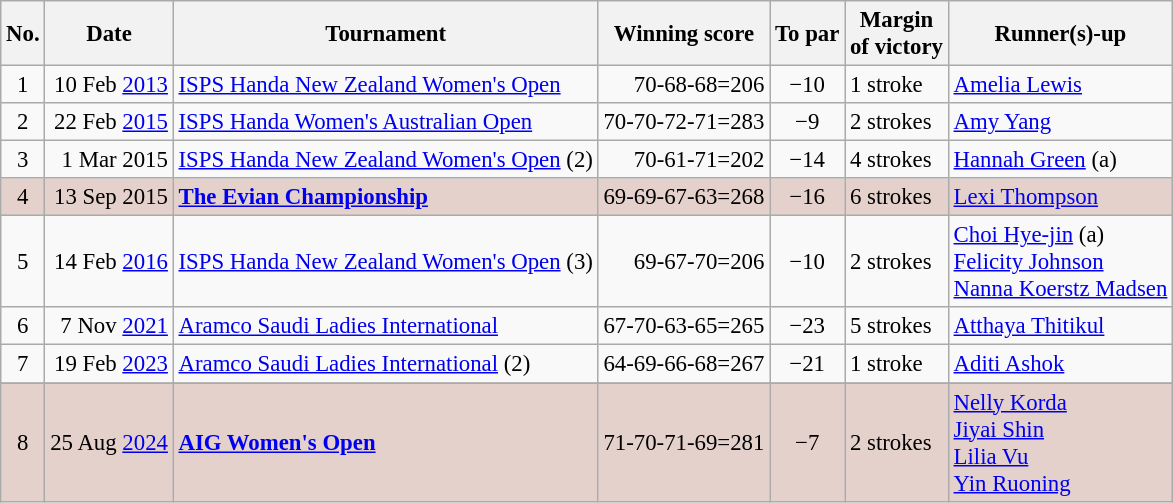<table class="wikitable" style="font-size:95%;">
<tr>
<th>No.</th>
<th>Date</th>
<th>Tournament</th>
<th>Winning score</th>
<th>To par</th>
<th>Margin <br>of victory</th>
<th>Runner(s)-up</th>
</tr>
<tr>
<td align=center>1</td>
<td align=right>10 Feb <a href='#'>2013</a></td>
<td><a href='#'>ISPS Handa New Zealand Women's Open</a></td>
<td align=right>70-68-68=206</td>
<td align=center>−10</td>
<td>1 stroke</td>
<td> <a href='#'>Amelia Lewis</a></td>
</tr>
<tr>
<td align=center>2</td>
<td align=right>22 Feb <a href='#'>2015</a></td>
<td><a href='#'>ISPS Handa Women's Australian Open</a></td>
<td align=right>70-70-72-71=283</td>
<td align=center>−9</td>
<td>2 strokes</td>
<td> <a href='#'>Amy Yang</a></td>
</tr>
<tr>
<td align=center>3</td>
<td align=right>1 Mar 2015</td>
<td><a href='#'>ISPS Handa New Zealand Women's Open</a> (2)</td>
<td align=right>70-61-71=202</td>
<td align=center>−14</td>
<td>4 strokes</td>
<td> <a href='#'>Hannah Green</a> (a)</td>
</tr>
<tr style="background:#e5d1cb;">
<td align=center>4</td>
<td align=right>13 Sep 2015</td>
<td><strong><a href='#'>The Evian Championship</a></strong></td>
<td align=right>69-69-67-63=268</td>
<td align=center>−16</td>
<td>6 strokes</td>
<td> <a href='#'>Lexi Thompson</a></td>
</tr>
<tr>
<td align=center>5</td>
<td align=right>14 Feb <a href='#'>2016</a></td>
<td><a href='#'>ISPS Handa New Zealand Women's Open</a> (3)</td>
<td align=right>69-67-70=206</td>
<td align=center>−10</td>
<td>2 strokes</td>
<td> <a href='#'>Choi Hye-jin</a> (a)<br> <a href='#'>Felicity Johnson</a><br> <a href='#'>Nanna Koerstz Madsen</a></td>
</tr>
<tr>
<td align=center>6</td>
<td align=right>7 Nov <a href='#'>2021</a></td>
<td><a href='#'>Aramco Saudi Ladies International</a></td>
<td align=right>67-70-63-65=265</td>
<td align=center>−23</td>
<td>5 strokes</td>
<td> <a href='#'>Atthaya Thitikul</a></td>
</tr>
<tr>
<td align=center>7</td>
<td align=right>19 Feb <a href='#'>2023</a></td>
<td><a href='#'>Aramco Saudi Ladies International</a> (2)</td>
<td align=right>64-69-66-68=267</td>
<td align=center>−21</td>
<td>1 stroke</td>
<td> <a href='#'>Aditi Ashok</a></td>
</tr>
<tr>
</tr>
<tr style="background:#e5d1cb;">
<td align=center>8</td>
<td align=right>25 Aug <a href='#'>2024</a></td>
<td><strong><a href='#'>AIG Women's Open</a></strong></td>
<td>71-70-71-69=281</td>
<td align=center>−7</td>
<td>2 strokes</td>
<td> <a href='#'>Nelly Korda</a><br> <a href='#'>Jiyai Shin</a><br> <a href='#'>Lilia Vu</a><br> <a href='#'>Yin Ruoning</a></td>
</tr>
</table>
